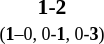<table style="width:100%;" cellspacing="1">
<tr>
<th width=25%></th>
<th width=10%></th>
<th width=25%></th>
</tr>
<tr style=font-size:90%>
<td align=right></td>
<td align=center><strong> 1-2 </strong><br><small>(<strong>1</strong>–0, 0-<strong>1</strong>, 0-<strong>3</strong>)</small></td>
<td><strong> </strong></td>
</tr>
</table>
